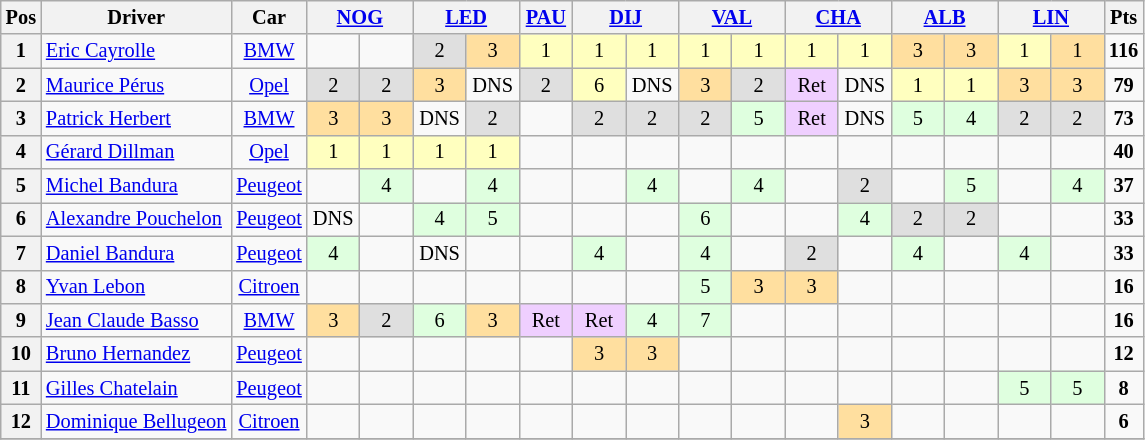<table class="wikitable" style="font-size:85%; text-align:center">
<tr valign="top">
<th style="vertical-align:middle;">Pos</th>
<th style="vertical-align:middle;">Driver</th>
<th style="vertical-align:middle;">Car</th>
<th colspan="2" style="text-align:center;"><a href='#'>NOG</a><br></th>
<th colspan="2" style="text-align:center;"><a href='#'>LED</a><br></th>
<th colspan="1" style="text-align:center;"><a href='#'>PAU</a><br></th>
<th colspan="2" style="text-align:center;"><a href='#'>DIJ</a><br></th>
<th colspan="2" style="text-align:center;"><a href='#'>VAL</a><br></th>
<th colspan="2" style="text-align:center;"><a href='#'>CHA</a><br></th>
<th colspan="2" style="text-align:center;"><a href='#'>ALB</a><br></th>
<th colspan="2" style="text-align:center;"><a href='#'>LIN</a><br></th>
<th style="vertical-align:middle;">Pts</th>
</tr>
<tr>
<th>1</th>
<td style="text-align:left;"> <a href='#'>Eric Cayrolle</a></td>
<td><a href='#'>BMW</a></td>
<td></td>
<td></td>
<td style="background:#dfdfdf; width:29px;">2</td>
<td style="background:#ffdf9f; width:29px;">3</td>
<td style="background:#ffffbf; width:29px;">1</td>
<td style="background:#ffffbf; width:29px;">1</td>
<td style="background:#ffffbf; width:29px;">1</td>
<td style="background:#ffffbf; width:29px;">1</td>
<td style="background:#ffffbf; width:29px;">1</td>
<td style="background:#ffffbf; width:29px;">1</td>
<td style="background:#ffffbf; width:29px;">1</td>
<td style="background:#ffdf9f; width:29px;">3</td>
<td style="background:#ffdf9f; width:29px;">3</td>
<td style="background:#ffffbf; width:29px;">1</td>
<td style="background:#ffdf9f; width:29px;">1</td>
<td><strong>116</strong></td>
</tr>
<tr>
<th>2</th>
<td style="text-align:left;"> <a href='#'>Maurice Pérus</a></td>
<td><a href='#'>Opel</a></td>
<td style="background:#dfdfdf; width:29px;">2</td>
<td style="background:#dfdfdf; width:29px;">2</td>
<td style="background:#ffdf9f; width:29px;">3</td>
<td>DNS</td>
<td style="background:#dfdfdf; width:29px;">2</td>
<td style="background:#ffffbf; width:29px;">6</td>
<td>DNS</td>
<td style="background:#ffdf9f; width:29px;">3</td>
<td style="background:#dfdfdf; width:29px;">2</td>
<td style="background:#efcfff; width:29px;">Ret</td>
<td>DNS</td>
<td style="background:#ffffbf; width:29px;">1</td>
<td style="background:#ffffbf; width:29px;">1</td>
<td style="background:#ffdf9f; width:29px;">3</td>
<td style="background:#ffdf9f; width:29px;">3</td>
<td><strong>79</strong></td>
</tr>
<tr>
<th>3</th>
<td style="text-align:left;"> <a href='#'>Patrick Herbert</a></td>
<td><a href='#'>BMW</a></td>
<td style="background:#ffdf9f; width:29px;">3</td>
<td style="background:#ffdf9f; width:29px;">3</td>
<td>DNS</td>
<td style="background:#dfdfdf; width:29px;">2</td>
<td></td>
<td style="background:#dfdfdf; width:29px;">2</td>
<td style="background:#dfdfdf; width:29px;">2</td>
<td style="background:#dfdfdf; width:29px;">2</td>
<td style="background:#dfffdf; width:29px;">5</td>
<td style="background:#efcfff; width:29px;">Ret</td>
<td>DNS</td>
<td style="background:#dfffdf; width:29px;">5</td>
<td style="background:#dfffdf; width:29px;">4</td>
<td style="background:#dfdfdf; width:29px;">2</td>
<td style="background:#dfdfdf; width:29px;">2</td>
<td><strong>73</strong></td>
</tr>
<tr>
<th>4</th>
<td style="text-align:left;"> <a href='#'>Gérard Dillman</a></td>
<td><a href='#'>Opel</a></td>
<td style="background:#ffffbf; width:29px;">1</td>
<td style="background:#ffffbf; width:29px;">1</td>
<td style="background:#ffffbf; width:29px;">1</td>
<td style="background:#ffffbf; width:29px;">1</td>
<td></td>
<td></td>
<td></td>
<td></td>
<td></td>
<td></td>
<td></td>
<td></td>
<td></td>
<td></td>
<td></td>
<td><strong>40</strong></td>
</tr>
<tr>
<th>5</th>
<td style="text-align:left;"> <a href='#'>Michel Bandura</a></td>
<td><a href='#'>Peugeot</a></td>
<td></td>
<td style="background:#dfffdf; width:29px;">4</td>
<td></td>
<td style="background:#dfffdf; width:29px;">4</td>
<td></td>
<td></td>
<td style="background:#dfffdf; width:29px;">4</td>
<td></td>
<td style="background:#dfffdf; width:29px;">4</td>
<td></td>
<td style="background:#dfdfdf; width:29px;">2</td>
<td></td>
<td style="background:#dfffdf; width:29px;">5</td>
<td></td>
<td style="background:#dfffdf; width:29px;">4</td>
<td><strong>37</strong></td>
</tr>
<tr>
<th>6</th>
<td style="text-align:left;"> <a href='#'>Alexandre Pouchelon</a></td>
<td><a href='#'>Peugeot</a></td>
<td>DNS</td>
<td></td>
<td style="background:#dfffdf; width:29px;">4</td>
<td style="background:#dfffdf; width:29px;">5</td>
<td></td>
<td></td>
<td></td>
<td style="background:#dfffdf; width:29px;">6</td>
<td></td>
<td></td>
<td style="background:#dfffdf; width:29px;">4</td>
<td style="background:#dfdfdf; width:29px;">2</td>
<td style="background:#dfdfdf; width:29px;">2</td>
<td></td>
<td></td>
<td><strong>33</strong></td>
</tr>
<tr>
<th>7</th>
<td style="text-align:left;"> <a href='#'>Daniel Bandura</a></td>
<td><a href='#'>Peugeot</a></td>
<td style="background:#dfffdf; width:29px;">4</td>
<td></td>
<td>DNS</td>
<td></td>
<td></td>
<td style="background:#dfffdf; width:29px;">4</td>
<td></td>
<td style="background:#dfffdf; width:29px;">4</td>
<td></td>
<td style="background:#dfdfdf; width:29px;">2</td>
<td></td>
<td style="background:#dfffdf; width:29px;">4</td>
<td></td>
<td style="background:#dfffdf; width:29px;">4</td>
<td></td>
<td><strong>33</strong></td>
</tr>
<tr>
<th>8</th>
<td style="text-align:left;"> <a href='#'>Yvan Lebon</a></td>
<td><a href='#'>Citroen</a></td>
<td></td>
<td></td>
<td></td>
<td></td>
<td></td>
<td></td>
<td></td>
<td style="background:#dfffdf; width:29px;">5</td>
<td style="background:#ffdf9f; width:29px;">3</td>
<td style="background:#ffdf9f; width:29px;">3</td>
<td></td>
<td></td>
<td></td>
<td></td>
<td></td>
<td><strong>16</strong></td>
</tr>
<tr>
<th>9</th>
<td style="text-align:left;"> <a href='#'>Jean Claude Basso</a></td>
<td><a href='#'>BMW</a></td>
<td style="background:#ffdf9f; width:29px;">3</td>
<td style="background:#dfdfdf; width:29px;">2</td>
<td style="background:#dfffdf; width:29px;">6</td>
<td style="background:#ffdf9f; width:29px;">3</td>
<td style="background:#efcfff; width:29px;">Ret</td>
<td style="background:#efcfff; width:29px;">Ret</td>
<td style="background:#dfffdf; width:29px;">4</td>
<td style="background:#dfffdf; width:29px;">7</td>
<td></td>
<td></td>
<td></td>
<td></td>
<td></td>
<td></td>
<td></td>
<td><strong>16</strong></td>
</tr>
<tr>
<th>10</th>
<td style="text-align:left;"> <a href='#'>Bruno Hernandez</a></td>
<td><a href='#'>Peugeot</a></td>
<td></td>
<td></td>
<td></td>
<td></td>
<td></td>
<td style="background:#ffdf9f; width:29px;">3</td>
<td style="background:#ffdf9f; width:29px;">3</td>
<td></td>
<td></td>
<td></td>
<td></td>
<td></td>
<td></td>
<td></td>
<td></td>
<td><strong>12</strong></td>
</tr>
<tr>
<th>11</th>
<td style="text-align:left;"> <a href='#'>Gilles Chatelain</a></td>
<td><a href='#'>Peugeot</a></td>
<td></td>
<td></td>
<td></td>
<td></td>
<td></td>
<td></td>
<td></td>
<td></td>
<td></td>
<td></td>
<td></td>
<td></td>
<td></td>
<td style="background:#dfffdf; width:29px;">5</td>
<td style="background:#dfffdf; width:29px;">5</td>
<td><strong>8</strong></td>
</tr>
<tr>
<th>12</th>
<td style="text-align:left;"> <a href='#'>Dominique Bellugeon</a></td>
<td><a href='#'>Citroen</a></td>
<td></td>
<td></td>
<td></td>
<td></td>
<td></td>
<td></td>
<td></td>
<td></td>
<td></td>
<td></td>
<td style="background:#ffdf9f; width:29px;">3</td>
<td></td>
<td></td>
<td></td>
<td></td>
<td><strong>6</strong></td>
</tr>
<tr>
</tr>
</table>
